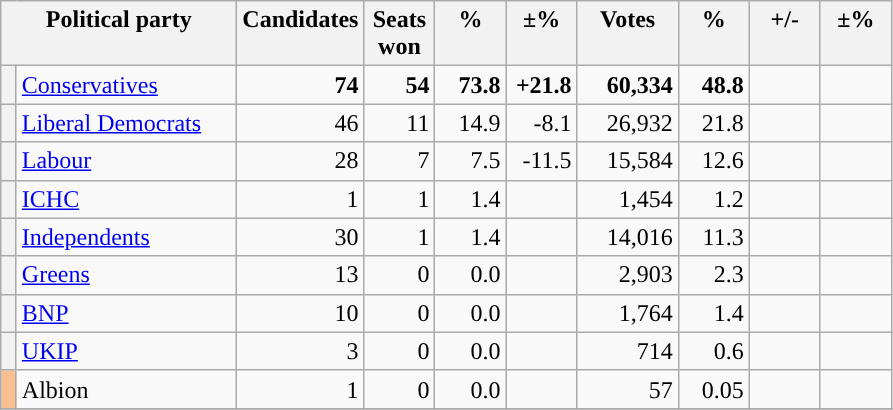<table class="wikitable">
<tr>
<th valign=top colspan="2" style="width: 150px">Political party</th>
<th valign=top style="width: 40px">Candidates</th>
<th valign=top style="width: 40px">Seats won</th>
<th valign=top style="width: 40px">%</th>
<th valign=top style="width: 40px">±%</th>
<th valign=top style="width: 60px">Votes</th>
<th valign=top style="width: 40px">%</th>
<th valign=top style="width: 40px">+/-</th>
<th valign=top style="width: 40px">±%</th>
</tr>
<tr>
<th style="background-color: "></th>
<td><a href='#'>Conservatives</a></td>
<td align="right"><strong>74</strong></td>
<td align="right"><strong>54</strong></td>
<td align="right"><strong>73.8</strong></td>
<td align="right"><strong>+21.8</strong></td>
<td align="right"><strong>60,334</strong></td>
<td align="right"><strong>48.8</strong></td>
<td align="right"></td>
<td align="right"></td>
</tr>
<tr>
<th style="background-color: "></th>
<td><a href='#'>Liberal Democrats</a></td>
<td align="right">46</td>
<td align="right">11</td>
<td align="right">14.9</td>
<td align="right">-8.1</td>
<td align="right">26,932</td>
<td align="right">21.8</td>
<td align="right"></td>
<td align="right"></td>
</tr>
<tr>
<th style="background-color: "></th>
<td><a href='#'>Labour</a></td>
<td align="right">28</td>
<td align="right">7</td>
<td align="right">7.5</td>
<td align="right">-11.5</td>
<td align="right">15,584</td>
<td align="right">12.6</td>
<td align="right"></td>
<td align="right"></td>
</tr>
<tr>
<th style="background-color: "></th>
<td><a href='#'>ICHC</a></td>
<td align="right">1</td>
<td align="right">1</td>
<td align="right">1.4</td>
<td align="right"></td>
<td align="right">1,454</td>
<td align="right">1.2</td>
<td align="right"></td>
<td align="right"></td>
</tr>
<tr>
<th style="background-color: "></th>
<td><a href='#'>Independents</a></td>
<td align="right">30</td>
<td align="right">1</td>
<td align="right">1.4</td>
<td align="right"></td>
<td align="right">14,016</td>
<td align="right">11.3</td>
<td align="right"></td>
<td align="right"></td>
</tr>
<tr>
<th style="background-color: "></th>
<td><a href='#'>Greens</a></td>
<td align="right">13</td>
<td align="right">0</td>
<td align="right">0.0</td>
<td align="right"></td>
<td align="right">2,903</td>
<td align="right">2.3</td>
<td align="right"></td>
<td align="right"></td>
</tr>
<tr>
<th style="background-color: "></th>
<td><a href='#'>BNP</a></td>
<td align="right">10</td>
<td align="right">0</td>
<td align="right">0.0</td>
<td align="right"></td>
<td align="right">1,764</td>
<td align="right">1.4</td>
<td align="right"></td>
<td align="right"></td>
</tr>
<tr>
<th style="background-color: "></th>
<td><a href='#'>UKIP</a></td>
<td align="right">3</td>
<td align="right">0</td>
<td align="right">0.0</td>
<td align="right"></td>
<td align="right">714</td>
<td align="right">0.6</td>
<td align="right"></td>
<td align="right"></td>
</tr>
<tr>
<th style="background-color: rgb(250,191,143); width: 3px;"></th>
<td>Albion</td>
<td align="right">1</td>
<td align="right">0</td>
<td align="right">0.0</td>
<td align="right"></td>
<td align="right">57</td>
<td align="right">0.05</td>
<td align="right"></td>
<td align="right"></td>
</tr>
<tr>
</tr>
</table>
